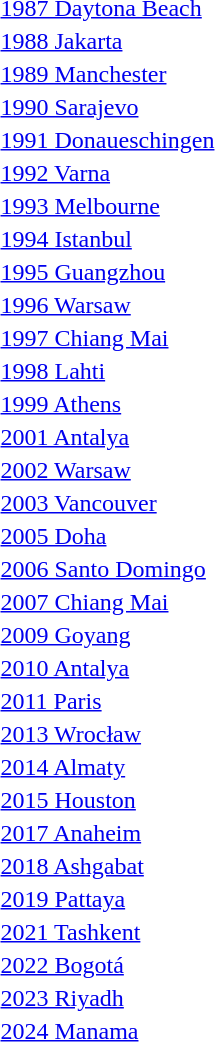<table>
<tr>
<td><a href='#'>1987 Daytona Beach</a></td>
<td></td>
<td></td>
<td></td>
</tr>
<tr>
<td><a href='#'>1988 Jakarta</a></td>
<td></td>
<td></td>
<td></td>
</tr>
<tr>
<td><a href='#'>1989 Manchester</a></td>
<td></td>
<td></td>
<td></td>
</tr>
<tr>
<td><a href='#'>1990 Sarajevo</a></td>
<td></td>
<td></td>
<td></td>
</tr>
<tr>
<td><a href='#'>1991 Donaueschingen</a></td>
<td></td>
<td></td>
<td></td>
</tr>
<tr>
<td><a href='#'>1992 Varna</a></td>
<td></td>
<td></td>
<td></td>
</tr>
<tr>
<td><a href='#'>1993 Melbourne</a></td>
<td></td>
<td></td>
<td></td>
</tr>
<tr>
<td><a href='#'>1994 Istanbul</a></td>
<td></td>
<td></td>
<td></td>
</tr>
<tr>
<td><a href='#'>1995 Guangzhou</a></td>
<td></td>
<td></td>
<td></td>
</tr>
<tr>
<td><a href='#'>1996 Warsaw</a></td>
<td></td>
<td></td>
<td></td>
</tr>
<tr>
<td><a href='#'>1997 Chiang Mai</a></td>
<td></td>
<td></td>
<td></td>
</tr>
<tr>
<td><a href='#'>1998 Lahti</a></td>
<td></td>
<td></td>
<td></td>
</tr>
<tr>
<td><a href='#'>1999 Athens</a></td>
<td></td>
<td></td>
<td></td>
</tr>
<tr>
<td><a href='#'>2001 Antalya</a></td>
<td></td>
<td></td>
<td></td>
</tr>
<tr>
<td><a href='#'>2002 Warsaw</a></td>
<td></td>
<td></td>
<td></td>
</tr>
<tr>
<td><a href='#'>2003 Vancouver</a></td>
<td></td>
<td></td>
<td></td>
</tr>
<tr>
<td><a href='#'>2005 Doha</a></td>
<td></td>
<td></td>
<td></td>
</tr>
<tr>
<td><a href='#'>2006 Santo Domingo</a></td>
<td></td>
<td></td>
<td></td>
</tr>
<tr>
<td><a href='#'>2007 Chiang Mai</a></td>
<td></td>
<td></td>
<td></td>
</tr>
<tr>
<td><a href='#'>2009 Goyang</a></td>
<td></td>
<td></td>
<td></td>
</tr>
<tr>
<td><a href='#'>2010 Antalya</a></td>
<td></td>
<td></td>
<td></td>
</tr>
<tr>
<td><a href='#'>2011 Paris</a></td>
<td></td>
<td></td>
<td></td>
</tr>
<tr>
<td><a href='#'>2013 Wrocław</a></td>
<td></td>
<td></td>
<td></td>
</tr>
<tr>
<td><a href='#'>2014 Almaty</a></td>
<td></td>
<td></td>
<td></td>
</tr>
<tr>
<td><a href='#'>2015 Houston</a></td>
<td></td>
<td></td>
<td></td>
</tr>
<tr>
<td><a href='#'>2017 Anaheim</a></td>
<td></td>
<td></td>
<td></td>
</tr>
<tr>
<td><a href='#'>2018 Ashgabat</a></td>
<td></td>
<td></td>
<td></td>
</tr>
<tr>
<td><a href='#'>2019 Pattaya</a></td>
<td></td>
<td></td>
<td></td>
</tr>
<tr>
<td><a href='#'>2021 Tashkent</a></td>
<td></td>
<td></td>
<td></td>
</tr>
<tr>
<td><a href='#'>2022 Bogotá</a></td>
<td></td>
<td></td>
<td></td>
</tr>
<tr>
<td><a href='#'>2023 Riyadh</a></td>
<td></td>
<td></td>
<td></td>
</tr>
<tr>
<td><a href='#'>2024 Manama</a></td>
<td></td>
<td></td>
<td></td>
</tr>
</table>
